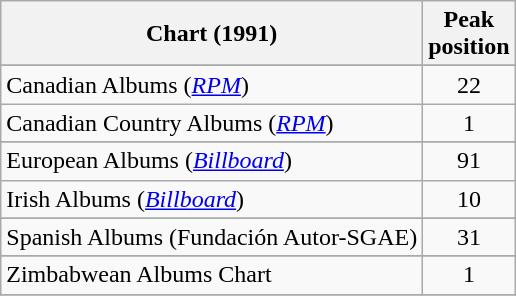<table class="wikitable sortable">
<tr>
<th>Chart (1991)</th>
<th>Peak<br>position</th>
</tr>
<tr>
</tr>
<tr>
<td>Canadian Albums (<em><a href='#'>RPM</a></em>)</td>
<td style="text-align:center;">22</td>
</tr>
<tr>
<td>Canadian Country Albums (<em><a href='#'>RPM</a></em>)</td>
<td style="text-align:center;">1</td>
</tr>
<tr>
</tr>
<tr>
<td>European Albums (<em><a href='#'>Billboard</a></em>)</td>
<td style="text-align:center;">91</td>
</tr>
<tr>
<td>Irish Albums (<em><a href='#'>Billboard</a></em>)</td>
<td style="text-align:center;">10</td>
</tr>
<tr>
</tr>
<tr>
</tr>
<tr>
<td>Spanish Albums (Fundación Autor-SGAE)</td>
<td align="center">31</td>
</tr>
<tr>
</tr>
<tr>
</tr>
<tr>
</tr>
<tr>
<td align="left">Zimbabwean Albums Chart</td>
<td align="center">1</td>
</tr>
<tr>
</tr>
</table>
